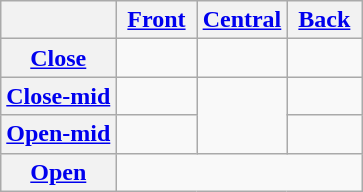<table class="wikitable" style="margin:aut">
<tr>
<th></th>
<th> <a href='#'>Front</a> </th>
<th><a href='#'>Central</a></th>
<th> <a href='#'>Back</a> </th>
</tr>
<tr align=center>
<th><a href='#'>Close</a></th>
<td>  </td>
<td></td>
<td>  </td>
</tr>
<tr align=center>
<th><a href='#'>Close-mid</a></th>
<td>  </td>
<td rowspan=2></td>
<td>  </td>
</tr>
<tr align=center>
<th><a href='#'>Open-mid</a></th>
<td></td>
<td></td>
</tr>
<tr align=center>
<th><a href='#'>Open</a></th>
<td style="text-align:center;" colspan="3">  </td>
</tr>
</table>
